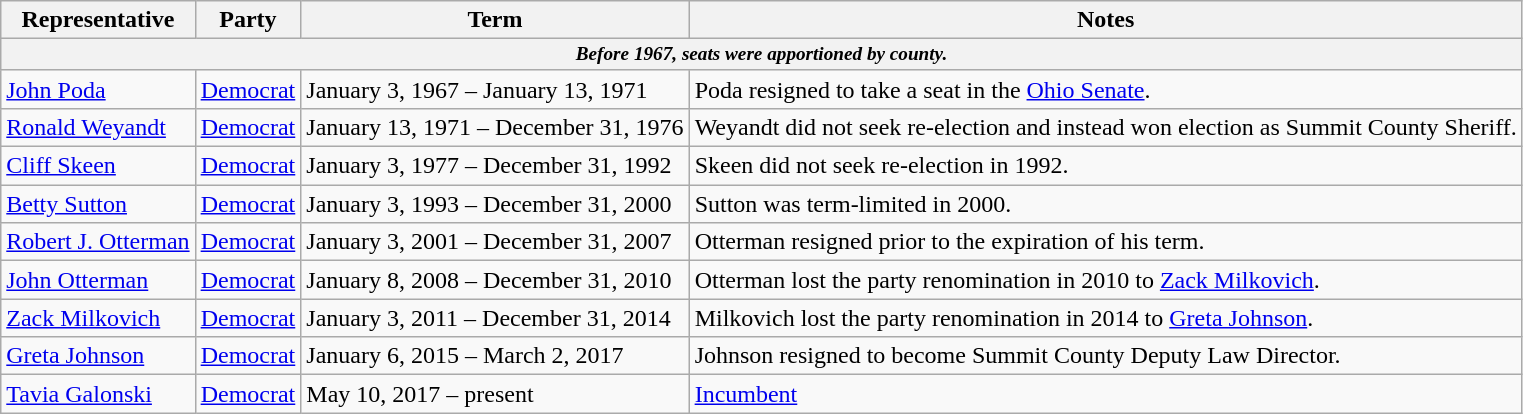<table class=wikitable>
<tr valign=bottom>
<th>Representative</th>
<th>Party</th>
<th>Term</th>
<th>Notes</th>
</tr>
<tr>
<th colspan=5 style="font-size: 80%;"><em>Before 1967, seats were apportioned by county.</em></th>
</tr>
<tr>
<td><a href='#'>John Poda</a></td>
<td><a href='#'>Democrat</a></td>
<td>January 3, 1967 – January 13, 1971</td>
<td>Poda resigned to take a seat in the <a href='#'>Ohio Senate</a>.</td>
</tr>
<tr>
<td><a href='#'>Ronald Weyandt</a></td>
<td><a href='#'>Democrat</a></td>
<td>January 13, 1971 – December 31, 1976</td>
<td>Weyandt did not seek re-election and instead won election as Summit County Sheriff.</td>
</tr>
<tr>
<td><a href='#'>Cliff Skeen</a></td>
<td><a href='#'>Democrat</a></td>
<td>January 3, 1977 – December 31, 1992</td>
<td>Skeen did not seek re-election in 1992.</td>
</tr>
<tr>
<td><a href='#'>Betty Sutton</a></td>
<td><a href='#'>Democrat</a></td>
<td>January 3, 1993 – December 31, 2000</td>
<td>Sutton was term-limited in 2000.</td>
</tr>
<tr>
<td><a href='#'>Robert J. Otterman</a></td>
<td><a href='#'>Democrat</a></td>
<td>January 3, 2001 – December 31, 2007</td>
<td>Otterman resigned prior to the expiration of his term.</td>
</tr>
<tr>
<td><a href='#'>John Otterman</a></td>
<td><a href='#'>Democrat</a></td>
<td>January 8, 2008 – December 31, 2010</td>
<td>Otterman lost the party renomination in 2010 to <a href='#'>Zack Milkovich</a>.</td>
</tr>
<tr>
<td><a href='#'>Zack Milkovich</a></td>
<td><a href='#'>Democrat</a></td>
<td>January 3, 2011 – December 31, 2014</td>
<td>Milkovich lost the party renomination in 2014 to <a href='#'>Greta Johnson</a>.</td>
</tr>
<tr>
<td><a href='#'>Greta Johnson</a></td>
<td><a href='#'>Democrat</a></td>
<td>January 6, 2015 – March 2, 2017</td>
<td>Johnson resigned to become Summit County Deputy Law Director.</td>
</tr>
<tr>
<td><a href='#'>Tavia Galonski</a></td>
<td><a href='#'>Democrat</a></td>
<td>May 10, 2017 – present</td>
<td><a href='#'>Incumbent</a></td>
</tr>
</table>
